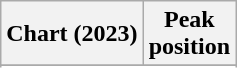<table class="wikitable sortable plainrowheaders" style="text-align:center">
<tr>
<th scope="col">Chart (2023)</th>
<th scope="col">Peak<br>position</th>
</tr>
<tr>
</tr>
<tr>
</tr>
<tr>
</tr>
</table>
